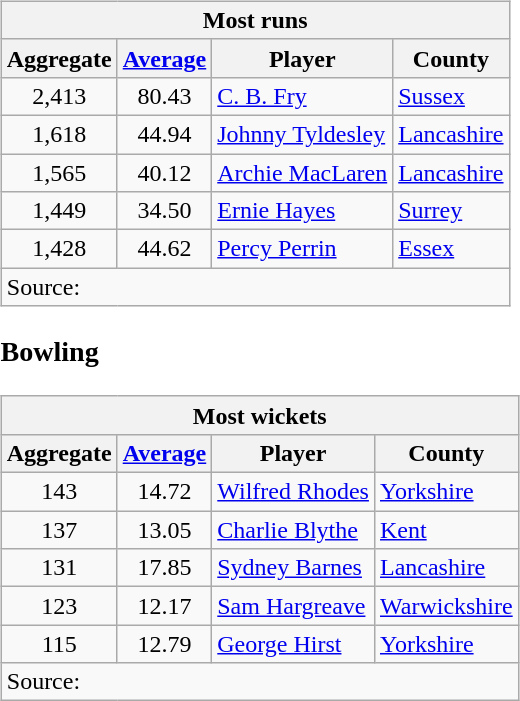<table>
<tr valign="top">
<td><br><table class="wikitable" style="text-align:left;">
<tr>
<th colspan=4>Most runs</th>
</tr>
<tr>
<th>Aggregate</th>
<th><a href='#'>Average</a></th>
<th>Player</th>
<th>County</th>
</tr>
<tr>
<td style="text-align:center;">2,413</td>
<td style="text-align:center;">80.43</td>
<td><a href='#'>C. B. Fry</a></td>
<td><a href='#'>Sussex</a></td>
</tr>
<tr>
<td style="text-align:center;">1,618</td>
<td style="text-align:center;">44.94</td>
<td><a href='#'>Johnny Tyldesley</a></td>
<td><a href='#'>Lancashire</a></td>
</tr>
<tr>
<td style="text-align:center;">1,565</td>
<td style="text-align:center;">40.12</td>
<td><a href='#'>Archie MacLaren</a></td>
<td><a href='#'>Lancashire</a></td>
</tr>
<tr>
<td style="text-align:center;">1,449</td>
<td style="text-align:center;">34.50</td>
<td><a href='#'>Ernie Hayes</a></td>
<td><a href='#'>Surrey</a></td>
</tr>
<tr>
<td style="text-align:center;">1,428</td>
<td style="text-align:center;">44.62</td>
<td><a href='#'>Percy Perrin</a></td>
<td><a href='#'>Essex</a></td>
</tr>
<tr>
<td colspan=4 align="left">Source:</td>
</tr>
</table>
<h3>Bowling</h3><table class="wikitable" style="text-align:left;">
<tr>
<th colspan=4>Most wickets</th>
</tr>
<tr>
<th>Aggregate</th>
<th><a href='#'>Average</a></th>
<th>Player</th>
<th>County</th>
</tr>
<tr>
<td style="text-align:center;">143</td>
<td style="text-align:center;">14.72</td>
<td><a href='#'>Wilfred Rhodes</a></td>
<td><a href='#'>Yorkshire</a></td>
</tr>
<tr>
<td style="text-align:center;">137</td>
<td style="text-align:center;">13.05</td>
<td><a href='#'>Charlie Blythe</a></td>
<td><a href='#'>Kent</a></td>
</tr>
<tr>
<td style="text-align:center;">131</td>
<td style="text-align:center;">17.85</td>
<td><a href='#'>Sydney Barnes</a></td>
<td><a href='#'>Lancashire</a></td>
</tr>
<tr>
<td style="text-align:center;">123</td>
<td style="text-align:center;">12.17</td>
<td><a href='#'>Sam Hargreave</a></td>
<td><a href='#'>Warwickshire</a></td>
</tr>
<tr>
<td style="text-align:center;">115</td>
<td style="text-align:center;">12.79</td>
<td><a href='#'>George Hirst</a></td>
<td><a href='#'>Yorkshire</a></td>
</tr>
<tr>
<td colspan=4 align="left">Source:</td>
</tr>
</table>
</td>
</tr>
</table>
